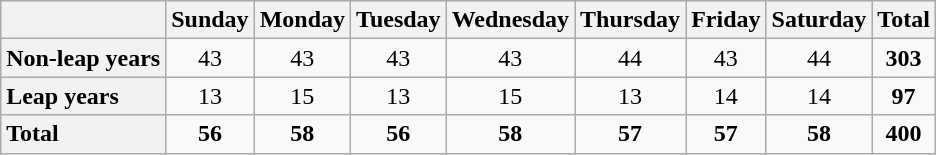<table class="wikitable" style="margin:1em auto;text-align:center">
<tr>
<th></th>
<th scope="col">Sunday</th>
<th scope="col">Monday</th>
<th scope="col">Tuesday</th>
<th scope="col">Wednesday</th>
<th scope="col">Thursday</th>
<th scope="col">Friday</th>
<th scope="col">Saturday</th>
<th !scope="col">Total</th>
</tr>
<tr>
<th scope="row" style="text-align:left">Non-leap years</th>
<td>43</td>
<td>43</td>
<td>43</td>
<td>43</td>
<td>44</td>
<td>43</td>
<td>44</td>
<td><strong>303</strong></td>
</tr>
<tr>
<th scope="row" style="text-align:left">Leap years</th>
<td>13</td>
<td>15</td>
<td>13</td>
<td>15</td>
<td>13</td>
<td>14</td>
<td>14</td>
<td><strong>97</strong></td>
</tr>
<tr style="font-weight:bold">
<th scope="row" style="text-align:left">Total</th>
<td>56</td>
<td>58</td>
<td>56</td>
<td>58</td>
<td>57</td>
<td>57</td>
<td>58</td>
<td><strong>400</strong></td>
</tr>
</table>
